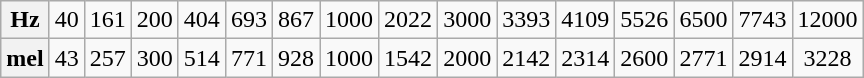<table class="wikitable"  style="text-align:center">
<tr>
<th>Hz</th>
<td>40</td>
<td>161</td>
<td>200</td>
<td>404</td>
<td>693</td>
<td>867</td>
<td>1000</td>
<td>2022</td>
<td>3000</td>
<td>3393</td>
<td>4109</td>
<td>5526</td>
<td>6500</td>
<td>7743</td>
<td>12000</td>
</tr>
<tr>
<th>mel</th>
<td>43</td>
<td>257</td>
<td>300</td>
<td>514</td>
<td>771</td>
<td>928</td>
<td>1000</td>
<td>1542</td>
<td>2000</td>
<td>2142</td>
<td>2314</td>
<td>2600</td>
<td>2771</td>
<td>2914</td>
<td>3228</td>
</tr>
</table>
